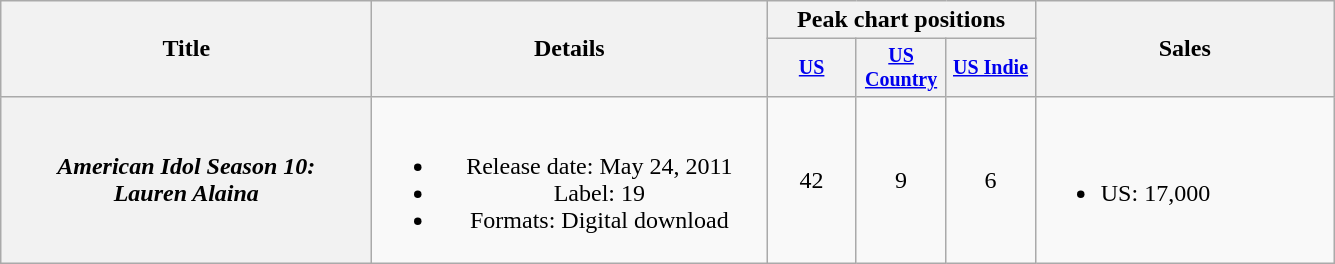<table class="wikitable plainrowheaders" style="text-align:center;">
<tr>
<th scope="col" rowspan="2" style="width:15em;">Title</th>
<th scope="col" rowspan="2" style="width:16em;">Details</th>
<th scope="col" colspan="3">Peak chart positions</th>
<th scope="col" rowspan="2" style="width:12em;">Sales</th>
</tr>
<tr style="font-size:smaller;">
<th scope="col" style="width:4em;"><a href='#'>US</a><br></th>
<th scope="col" style="width:4em;"><a href='#'>US Country</a><br></th>
<th scope="col" style="width:4em;"><a href='#'>US Indie</a><br></th>
</tr>
<tr>
<th scope="row"><em>American Idol Season 10:<br>Lauren Alaina</em></th>
<td><br><ul><li>Release date: May 24, 2011</li><li>Label: 19</li><li>Formats: Digital download</li></ul></td>
<td>42</td>
<td>9</td>
<td>6</td>
<td style="text-align:left;"><br><ul><li>US: 17,000</li></ul></td>
</tr>
</table>
